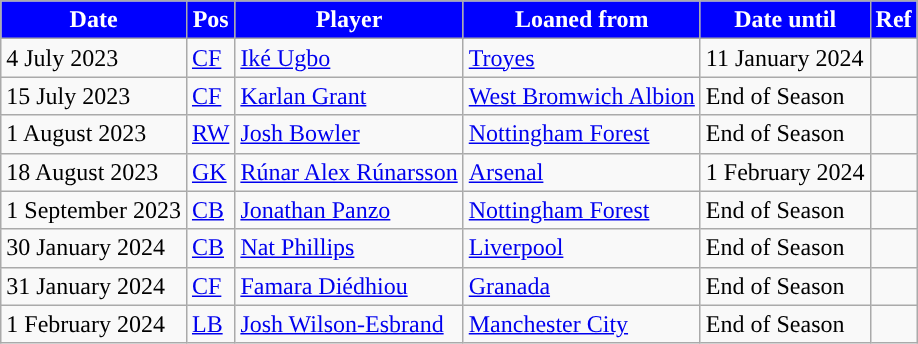<table class="wikitable plainrowheaders sortable">
<tr>
<th style="background: blue; color: white; ">Date</th>
<th style="background: blue; color: white; ">Pos</th>
<th style="background: blue; color: white; ">Player</th>
<th style="background: blue; color: white; ">Loaned from</th>
<th style="background: blue; color: white; ">Date until</th>
<th style="background: blue; color: white; ">Ref</th>
</tr>
<tr>
<td>4 July 2023</td>
<td><a href='#'>CF</a></td>
<td> <a href='#'>Iké Ugbo</a></td>
<td> <a href='#'>Troyes</a></td>
<td>11 January 2024</td>
<td></td>
</tr>
<tr>
<td>15 July 2023</td>
<td><a href='#'>CF</a></td>
<td> <a href='#'>Karlan Grant</a></td>
<td> <a href='#'>West Bromwich Albion</a></td>
<td>End of Season</td>
<td></td>
</tr>
<tr>
<td>1 August 2023</td>
<td><a href='#'>RW</a></td>
<td> <a href='#'>Josh Bowler</a></td>
<td> <a href='#'>Nottingham Forest</a></td>
<td>End of Season</td>
<td></td>
</tr>
<tr>
<td>18 August 2023</td>
<td><a href='#'>GK</a></td>
<td> <a href='#'>Rúnar Alex Rúnarsson</a></td>
<td> <a href='#'>Arsenal</a></td>
<td>1 February 2024</td>
<td></td>
</tr>
<tr>
<td>1 September 2023</td>
<td><a href='#'>CB</a></td>
<td> <a href='#'>Jonathan Panzo</a></td>
<td> <a href='#'>Nottingham Forest</a></td>
<td>End of Season</td>
<td></td>
</tr>
<tr>
<td>30 January 2024</td>
<td><a href='#'>CB</a></td>
<td> <a href='#'>Nat Phillips</a></td>
<td> <a href='#'>Liverpool</a></td>
<td>End of Season</td>
<td></td>
</tr>
<tr>
<td>31 January 2024</td>
<td><a href='#'>CF</a></td>
<td> <a href='#'>Famara Diédhiou</a></td>
<td> <a href='#'>Granada</a></td>
<td>End of Season</td>
<td></td>
</tr>
<tr>
<td>1 February 2024</td>
<td><a href='#'>LB</a></td>
<td> <a href='#'>Josh Wilson-Esbrand</a></td>
<td> <a href='#'>Manchester City</a></td>
<td>End of Season</td>
<td></td>
</tr>
</table>
